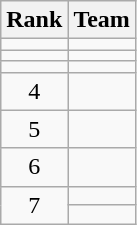<table class=wikitable style="text-align:center;">
<tr>
<th>Rank</th>
<th>Team</th>
</tr>
<tr>
<td></td>
<td align=left></td>
</tr>
<tr>
<td></td>
<td align=left></td>
</tr>
<tr>
<td></td>
<td align=left></td>
</tr>
<tr>
<td>4</td>
<td align=left></td>
</tr>
<tr>
<td>5</td>
<td align=left></td>
</tr>
<tr>
<td>6</td>
<td align=left></td>
</tr>
<tr>
<td rowspan=2>7</td>
<td align=left></td>
</tr>
<tr>
<td align=left></td>
</tr>
</table>
